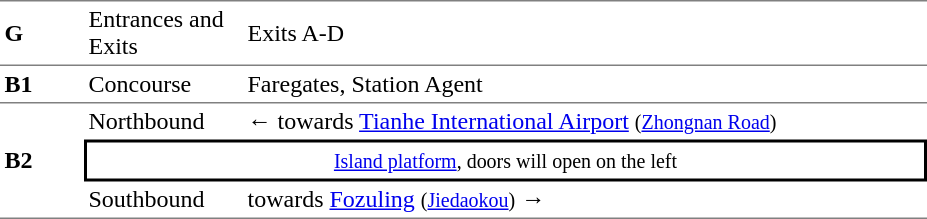<table table border=0 cellspacing=0 cellpadding=3>
<tr>
<td style="border-top:solid 1px gray;border-bottom:solid 1px gray;" width=50><strong>G</strong></td>
<td style="border-top:solid 1px gray;border-bottom:solid 1px gray;" width=100>Entrances and Exits</td>
<td style="border-top:solid 1px gray;border-bottom:solid 1px gray;" width=450>Exits A-D</td>
</tr>
<tr>
<td style="border-top:solid 0px gray;border-bottom:solid 1px gray;" width=50><strong>B1</strong></td>
<td style="border-top:solid 0px gray;border-bottom:solid 1px gray;" width=100>Concourse</td>
<td style="border-top:solid 0px gray;border-bottom:solid 1px gray;" width=450>Faregates, Station Agent</td>
</tr>
<tr>
<td style="border-bottom:solid 1px gray;" rowspan=3><strong>B2</strong></td>
<td>Northbound</td>
<td>←  towards <a href='#'>Tianhe International Airport</a> <small>(<a href='#'>Zhongnan Road</a>)</small></td>
</tr>
<tr>
<td style="border-right:solid 2px black;border-left:solid 2px black;border-top:solid 2px black;border-bottom:solid 2px black;text-align:center;" colspan=2><small><a href='#'>Island platform</a>, doors will open on the left</small></td>
</tr>
<tr>
<td style="border-bottom:solid 1px gray;">Southbound</td>
<td style="border-bottom:solid 1px gray;"> towards <a href='#'>Fozuling</a> <small>(<a href='#'>Jiedaokou</a>)</small> →</td>
</tr>
</table>
